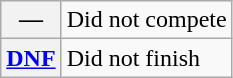<table class="wikitable">
<tr>
<th scope="row">—</th>
<td>Did not compete</td>
</tr>
<tr>
<th scope="row"><a href='#'>DNF</a></th>
<td>Did not finish</td>
</tr>
</table>
